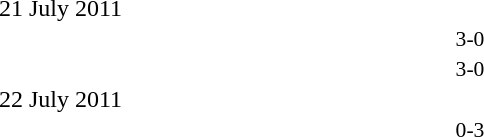<table style="width:50%;" cellspacing="1">
<tr>
<th width=15%></th>
<th width=10%></th>
<th width=15%></th>
</tr>
<tr>
<td>21 July 2011</td>
</tr>
<tr style=font-size:90%>
<td align=right></td>
<td align=center>3-0</td>
<td></td>
</tr>
<tr style=font-size:90%>
<td align=right></td>
<td align=center>3-0</td>
<td></td>
</tr>
<tr>
<td>22 July 2011</td>
</tr>
<tr style=font-size:90%>
<td align=right></td>
<td align=center>0-3</td>
<td></td>
</tr>
</table>
